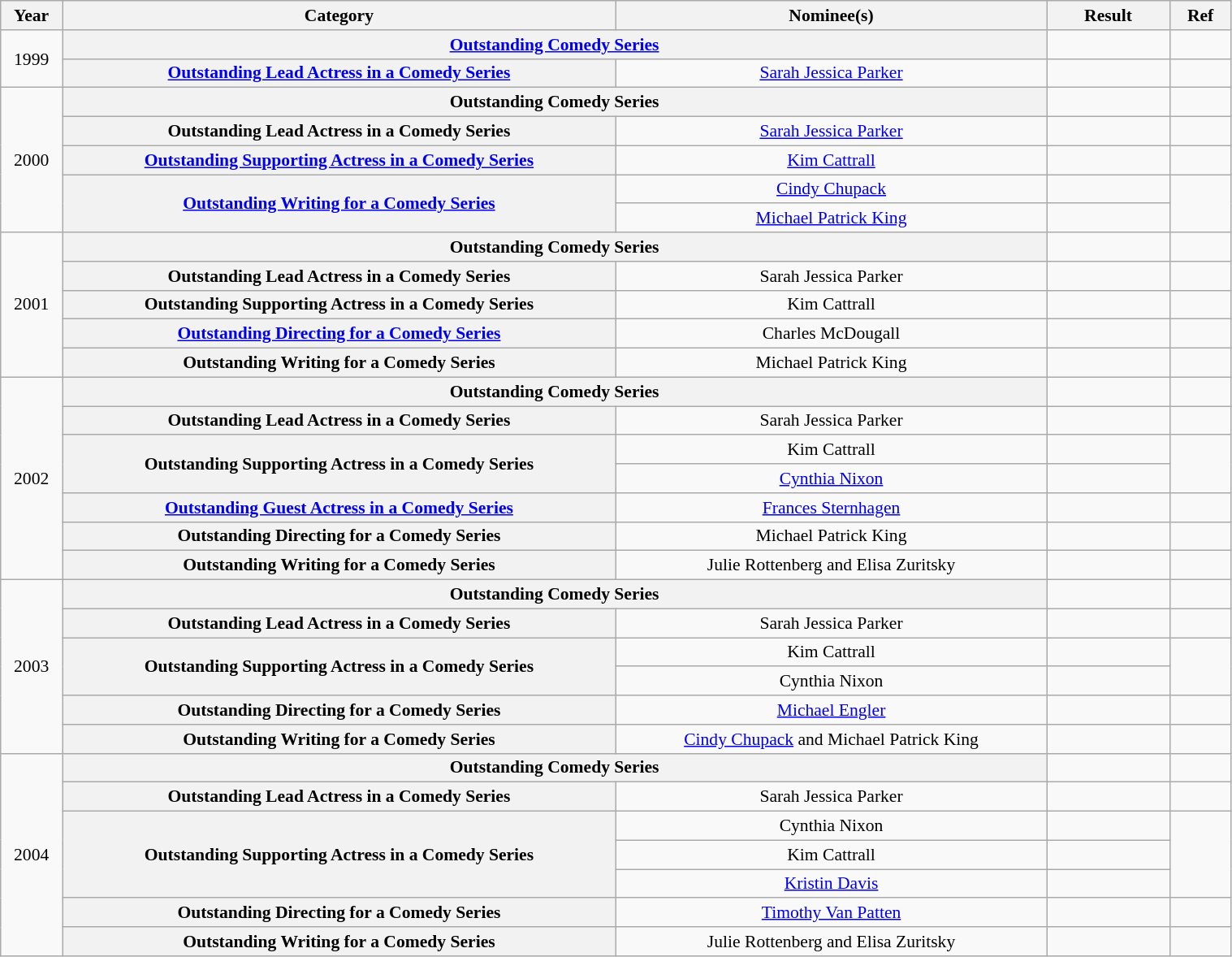<table class="wikitable plainrowheaders" style="font-size: 90%; text-align:center" width=80%>
<tr>
<th scope="col" width="5%">Year</th>
<th scope="col" width="45%">Category</th>
<th scope="col" width="35%">Nominee(s)</th>
<th scope="col" width="10%">Result</th>
<th scope="col" width="5%">Ref</th>
</tr>
<tr>
<td rowspan="2">1999</td>
<th scope="row" style="text-align:center" colspan="2"><a href='#'>Outstanding Comedy Series</a></th>
<td></td>
<td></td>
</tr>
<tr>
<th scope="row" style="text-align:center"><a href='#'>Outstanding Lead Actress in a Comedy Series</a></th>
<td><a href='#'>Sarah Jessica Parker</a><br></td>
<td></td>
<td></td>
</tr>
<tr>
<td rowspan=5>2000</td>
<th scope="row" style="text-align:center" colspan="2">Outstanding Comedy Series</th>
<td></td>
<td></td>
</tr>
<tr>
<th scope="row" style="text-align:center">Outstanding Lead Actress in a Comedy Series</th>
<td><a href='#'>Sarah Jessica Parker</a><br></td>
<td></td>
<td></td>
</tr>
<tr>
<th scope="row" style="text-align:center"><a href='#'>Outstanding Supporting Actress in a Comedy Series</a></th>
<td><a href='#'>Kim Cattrall</a><br></td>
<td></td>
<td></td>
</tr>
<tr>
<th scope="row" style="text-align:center" rowspan="2"><a href='#'>Outstanding Writing for a Comedy Series</a></th>
<td><a href='#'>Cindy Chupack</a><br></td>
<td></td>
<td rowspan="2"></td>
</tr>
<tr>
<td><a href='#'>Michael Patrick King</a><br></td>
<td></td>
</tr>
<tr>
<td rowspan="5">2001</td>
<th scope="row" style="text-align:center" colspan="2">Outstanding Comedy Series</th>
<td></td>
<td></td>
</tr>
<tr>
<th scope="row" style="text-align:center">Outstanding Lead Actress in a Comedy Series</th>
<td>Sarah Jessica Parker<br></td>
<td></td>
<td></td>
</tr>
<tr>
<th scope="row" style="text-align:center">Outstanding Supporting Actress in a Comedy Series</th>
<td>Kim Cattrall<br></td>
<td></td>
<td></td>
</tr>
<tr>
<th scope="row" style="text-align:center"><a href='#'>Outstanding Directing for a Comedy Series</a></th>
<td>Charles McDougall<br></td>
<td></td>
<td></td>
</tr>
<tr>
<th scope="row" style="text-align:center">Outstanding Writing for a Comedy Series</th>
<td>Michael Patrick King<br></td>
<td></td>
<td></td>
</tr>
<tr>
<td rowspan=7>2002</td>
<th scope="row" style="text-align:center" colspan="2">Outstanding Comedy Series</th>
<td></td>
<td></td>
</tr>
<tr>
<th scope="row" style="text-align:center">Outstanding Lead Actress in a Comedy Series</th>
<td>Sarah Jessica Parker<br></td>
<td></td>
<td></td>
</tr>
<tr>
<th scope="row" style="text-align:center" rowspan="2">Outstanding Supporting Actress in a Comedy Series</th>
<td>Kim Cattrall<br></td>
<td></td>
<td rowspan="2"></td>
</tr>
<tr>
<td><a href='#'>Cynthia Nixon</a><br></td>
<td></td>
</tr>
<tr>
<th scope="row" style="text-align:center"><a href='#'>Outstanding Guest Actress in a Comedy Series</a></th>
<td><a href='#'>Frances Sternhagen</a></td>
<td></td>
<td></td>
</tr>
<tr>
<th scope="row" style="text-align:center">Outstanding Directing for a Comedy Series</th>
<td>Michael Patrick King<br></td>
<td></td>
<td></td>
</tr>
<tr>
<th scope="row" style="text-align:center">Outstanding Writing for a Comedy Series</th>
<td>Julie Rottenberg and Elisa Zuritsky<br></td>
<td></td>
<td></td>
</tr>
<tr>
<td rowspan="6">2003</td>
<th scope="row" style="text-align:center" colspan="2">Outstanding Comedy Series</th>
<td></td>
<td></td>
</tr>
<tr>
<th scope="row" style="text-align:center">Outstanding Lead Actress in a Comedy Series</th>
<td>Sarah Jessica Parker<br></td>
<td></td>
<td></td>
</tr>
<tr>
<th scope="row" style="text-align:center" rowspan="2">Outstanding Supporting Actress in a Comedy Series</th>
<td>Kim Cattrall<br></td>
<td></td>
<td rowspan="2"></td>
</tr>
<tr>
<td>Cynthia Nixon<br></td>
<td></td>
</tr>
<tr>
<th scope="row" style="text-align:center">Outstanding Directing for a Comedy Series</th>
<td><a href='#'>Michael Engler</a><br></td>
<td></td>
<td></td>
</tr>
<tr>
<th scope="row" style="text-align:center">Outstanding Writing for a Comedy Series</th>
<td><a href='#'>Cindy Chupack</a> and Michael Patrick King<br></td>
<td></td>
<td></td>
</tr>
<tr>
<td align=center rowspan=7>2004</td>
<th scope="row" style="text-align:center" colspan="2">Outstanding Comedy Series</th>
<td></td>
<td></td>
</tr>
<tr>
<th scope="row" style="text-align:center">Outstanding Lead Actress in a Comedy Series</th>
<td>Sarah Jessica Parker<br></td>
<td></td>
<td></td>
</tr>
<tr>
<th scope="row" style="text-align:center" rowspan="3">Outstanding Supporting Actress in a Comedy Series</th>
<td>Cynthia Nixon<br></td>
<td></td>
<td rowspan="3"></td>
</tr>
<tr>
<td>Kim Cattrall<br></td>
<td></td>
</tr>
<tr>
<td><a href='#'>Kristin Davis</a><br></td>
<td></td>
</tr>
<tr>
<th scope="row" style="text-align:center">Outstanding Directing for a Comedy Series</th>
<td><a href='#'>Timothy Van Patten</a><br></td>
<td></td>
<td></td>
</tr>
<tr>
<th scope="row" style="text-align:center">Outstanding Writing for a Comedy Series</th>
<td>Julie Rottenberg and Elisa Zuritsky<br></td>
<td></td>
<td></td>
</tr>
</table>
